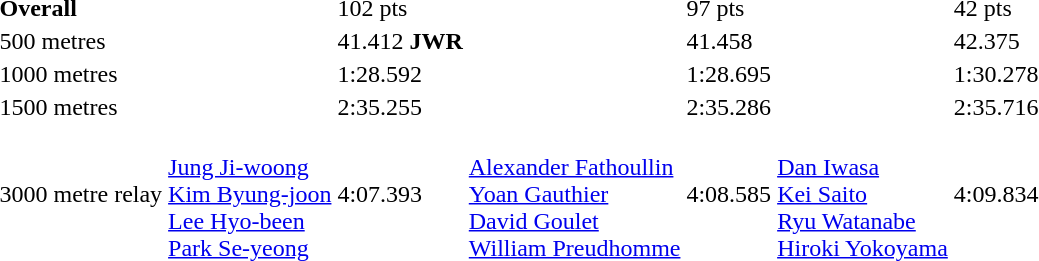<table>
<tr>
<td><strong>Overall</strong></td>
<td></td>
<td>102 pts</td>
<td></td>
<td>97 pts</td>
<td></td>
<td>42 pts</td>
</tr>
<tr>
<td>500 metres</td>
<td></td>
<td>41.412 <strong>JWR</strong></td>
<td></td>
<td>41.458</td>
<td></td>
<td>42.375</td>
</tr>
<tr>
<td>1000 metres</td>
<td></td>
<td>1:28.592</td>
<td></td>
<td>1:28.695</td>
<td></td>
<td>1:30.278</td>
</tr>
<tr>
<td>1500 metres</td>
<td></td>
<td>2:35.255</td>
<td></td>
<td>2:35.286</td>
<td></td>
<td>2:35.716</td>
</tr>
<tr>
<td>3000 metre relay</td>
<td><br><a href='#'>Jung Ji-woong</a><br><a href='#'>Kim Byung-joon</a><br><a href='#'>Lee Hyo-been</a><br><a href='#'>Park Se-yeong</a></td>
<td>4:07.393</td>
<td><br><a href='#'>Alexander Fathoullin</a><br><a href='#'>Yoan Gauthier</a><br><a href='#'>David Goulet</a><br><a href='#'>William Preudhomme</a></td>
<td>4:08.585</td>
<td><br><a href='#'>Dan Iwasa</a><br><a href='#'>Kei Saito</a><br><a href='#'>Ryu Watanabe</a><br><a href='#'>Hiroki Yokoyama</a></td>
<td>4:09.834</td>
</tr>
</table>
